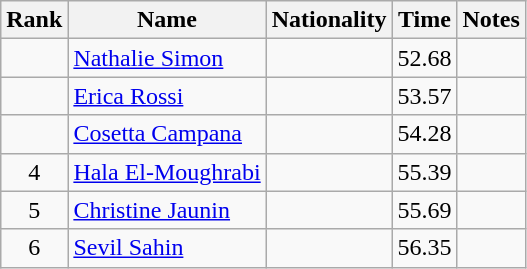<table class="wikitable sortable" style="text-align:center">
<tr>
<th>Rank</th>
<th>Name</th>
<th>Nationality</th>
<th>Time</th>
<th>Notes</th>
</tr>
<tr>
<td></td>
<td align=left><a href='#'>Nathalie Simon</a></td>
<td align=left></td>
<td>52.68</td>
<td></td>
</tr>
<tr>
<td></td>
<td align=left><a href='#'>Erica Rossi</a></td>
<td align=left></td>
<td>53.57</td>
<td></td>
</tr>
<tr>
<td></td>
<td align=left><a href='#'>Cosetta Campana</a></td>
<td align=left></td>
<td>54.28</td>
<td></td>
</tr>
<tr>
<td>4</td>
<td align=left><a href='#'>Hala El-Moughrabi</a></td>
<td align=left></td>
<td>55.39</td>
<td></td>
</tr>
<tr>
<td>5</td>
<td align=left><a href='#'>Christine Jaunin</a></td>
<td align=left></td>
<td>55.69</td>
<td></td>
</tr>
<tr>
<td>6</td>
<td align=left><a href='#'>Sevil Sahin</a></td>
<td align=left></td>
<td>56.35</td>
<td></td>
</tr>
</table>
